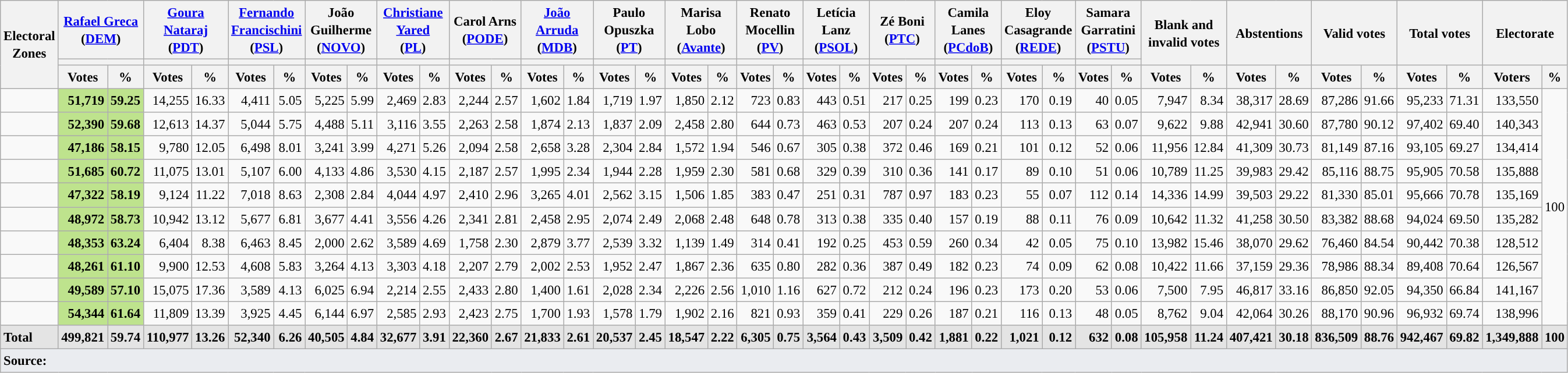<table class="wikitable sortable collapsible collapsed mw-datatable" style="text-align:right; font-size:95%; line-height:20px">
<tr>
<th rowspan="3" width="200">Electoral Zones</th>
<th colspan="2" width="110"><a href='#'>Rafael Greca</a> <br>(<a href='#'>DEM</a>)</th>
<th colspan="2" width="110"><a href='#'>Goura Nataraj</a> <br>(<a href='#'>PDT</a>)</th>
<th colspan="2" width="110"><a href='#'>Fernando Francischini</a> <br>(<a href='#'>PSL</a>)</th>
<th colspan="2" width="110">João Guilherme <br>(<a href='#'>NOVO</a>)</th>
<th colspan="2" width="110"><a href='#'>Christiane Yared</a> <br>(<a href='#'>PL</a>)</th>
<th colspan="2" width="110">Carol Arns <br>(<a href='#'>PODE</a>)</th>
<th colspan="2" width="110"><a href='#'>João Arruda</a> <br>(<a href='#'>MDB</a>)</th>
<th colspan="2" width="110">Paulo Opuszka <br>(<a href='#'>PT</a>)</th>
<th colspan="2" width="110">Marisa Lobo <br>(<a href='#'>Avante</a>)</th>
<th colspan="2" width="110">Renato Mocellin <br>(<a href='#'>PV</a>)</th>
<th colspan="2" width="110">Letícia Lanz <br>(<a href='#'>PSOL</a>)</th>
<th colspan="2" width="110">Zé Boni <br>(<a href='#'>PTC</a>)</th>
<th colspan="2" width="110">Camila Lanes <br>(<a href='#'>PCdoB</a>)</th>
<th colspan="2" width="110">Eloy Casagrande <br>(<a href='#'>REDE</a>)</th>
<th colspan="2" width="110">Samara Garratini <br>(<a href='#'>PSTU</a>)</th>
<th colspan="2" rowspan="2" width="110">Blank and invalid votes</th>
<th colspan="2" rowspan="2" width="110">Abstentions</th>
<th colspan="2" rowspan="2">Valid votes</th>
<th colspan="2" rowspan="2">Total votes</th>
<th colspan="2" rowspan="2">Electorate</th>
</tr>
<tr>
<th colspan="2" style="background:"></th>
<th colspan="2" style="background-color:"></th>
<th colspan="2" style="background-color:"></th>
<th colspan="2" style="background-color:"></th>
<th colspan="2" style="background-color:"></th>
<th colspan="2" style="background-color:"></th>
<th colspan="2" style="background-color:"></th>
<th colspan="2" style="background-color:"></th>
<th colspan="2" style="background-color:"></th>
<th colspan="2" style="background-color:"></th>
<th colspan="2" style="background-color:"></th>
<th colspan="2" style="background-color:"></th>
<th colspan="2" style="background-color:"></th>
<th colspan="2" style="background-color:"></th>
<th colspan="2" style="background-color:"></th>
</tr>
<tr>
<th>Votes</th>
<th>%</th>
<th>Votes</th>
<th>%</th>
<th>Votes</th>
<th>%</th>
<th>Votes</th>
<th>%</th>
<th>Votes</th>
<th>%</th>
<th>Votes</th>
<th>%</th>
<th>Votes</th>
<th>%</th>
<th>Votes</th>
<th>%</th>
<th>Votes</th>
<th>%</th>
<th>Votes</th>
<th>%</th>
<th>Votes</th>
<th>%</th>
<th>Votes</th>
<th>%</th>
<th>Votes</th>
<th>%</th>
<th>Votes</th>
<th>%</th>
<th>Votes</th>
<th>%</th>
<th>Votes</th>
<th>%</th>
<th>Votes</th>
<th>%</th>
<th>Votes</th>
<th>%</th>
<th>Votes</th>
<th>%</th>
<th>Voters</th>
<th>%</th>
</tr>
<tr>
<td align="left"><strong></strong></td>
<td style="background:#bee38d;"><strong>51,719</strong></td>
<td style="background:#bee38d;"><strong>59.25</strong></td>
<td>14,255</td>
<td>16.33</td>
<td>4,411</td>
<td>5.05</td>
<td>5,225</td>
<td>5.99</td>
<td>2,469</td>
<td>2.83</td>
<td>2,244</td>
<td>2.57</td>
<td>1,602</td>
<td>1.84</td>
<td>1,719</td>
<td>1.97</td>
<td>1,850</td>
<td>2.12</td>
<td>723</td>
<td>0.83</td>
<td>443</td>
<td>0.51</td>
<td>217</td>
<td>0.25</td>
<td>199</td>
<td>0.23</td>
<td>170</td>
<td>0.19</td>
<td>40</td>
<td>0.05</td>
<td>7,947</td>
<td>8.34</td>
<td>38,317</td>
<td>28.69</td>
<td>87,286</td>
<td>91.66</td>
<td>95,233</td>
<td>71.31</td>
<td>133,550</td>
<td rowspan="10">100</td>
</tr>
<tr>
<td align="left"><strong></strong></td>
<td style="background:#bee38d;"><strong>52,390</strong></td>
<td style="background:#bee38d;"><strong>59.68</strong></td>
<td>12,613</td>
<td>14.37</td>
<td>5,044</td>
<td>5.75</td>
<td>4,488</td>
<td>5.11</td>
<td>3,116</td>
<td>3.55</td>
<td>2,263</td>
<td>2.58</td>
<td>1,874</td>
<td>2.13</td>
<td>1,837</td>
<td>2.09</td>
<td>2,458</td>
<td>2.80</td>
<td>644</td>
<td>0.73</td>
<td>463</td>
<td>0.53</td>
<td>207</td>
<td>0.24</td>
<td>207</td>
<td>0.24</td>
<td>113</td>
<td>0.13</td>
<td>63</td>
<td>0.07</td>
<td>9,622</td>
<td>9.88</td>
<td>42,941</td>
<td>30.60</td>
<td>87,780</td>
<td>90.12</td>
<td>97,402</td>
<td>69.40</td>
<td>140,343</td>
</tr>
<tr>
<td align="left"><strong></strong></td>
<td style="background:#bee38d;"><strong>47,186</strong></td>
<td style="background:#bee38d;"><strong>58.15</strong></td>
<td>9,780</td>
<td>12.05</td>
<td>6,498</td>
<td>8.01</td>
<td>3,241</td>
<td>3.99</td>
<td>4,271</td>
<td>5.26</td>
<td>2,094</td>
<td>2.58</td>
<td>2,658</td>
<td>3.28</td>
<td>2,304</td>
<td>2.84</td>
<td>1,572</td>
<td>1.94</td>
<td>546</td>
<td>0.67</td>
<td>305</td>
<td>0.38</td>
<td>372</td>
<td>0.46</td>
<td>169</td>
<td>0.21</td>
<td>101</td>
<td>0.12</td>
<td>52</td>
<td>0.06</td>
<td>11,956</td>
<td>12.84</td>
<td>41,309</td>
<td>30.73</td>
<td>81,149</td>
<td>87.16</td>
<td>93,105</td>
<td>69.27</td>
<td>134,414</td>
</tr>
<tr>
<td align="left"><strong></strong></td>
<td style="background:#bee38d;"><strong>51,685</strong></td>
<td style="background:#bee38d;"><strong>60.72</strong></td>
<td>11,075</td>
<td>13.01</td>
<td>5,107</td>
<td>6.00</td>
<td>4,133</td>
<td>4.86</td>
<td>3,530</td>
<td>4.15</td>
<td>2,187</td>
<td>2.57</td>
<td>1,995</td>
<td>2.34</td>
<td>1,944</td>
<td>2.28</td>
<td>1,959</td>
<td>2.30</td>
<td>581</td>
<td>0.68</td>
<td>329</td>
<td>0.39</td>
<td>310</td>
<td>0.36</td>
<td>141</td>
<td>0.17</td>
<td>89</td>
<td>0.10</td>
<td>51</td>
<td>0.06</td>
<td>10,789</td>
<td>11.25</td>
<td>39,983</td>
<td>29.42</td>
<td>85,116</td>
<td>88.75</td>
<td>95,905</td>
<td>70.58</td>
<td>135,888</td>
</tr>
<tr>
<td align="left"><strong></strong></td>
<td style="background:#bee38d;"><strong>47,322</strong></td>
<td style="background:#bee38d;"><strong>58.19</strong></td>
<td>9,124</td>
<td>11.22</td>
<td>7,018</td>
<td>8.63</td>
<td>2,308</td>
<td>2.84</td>
<td>4,044</td>
<td>4.97</td>
<td>2,410</td>
<td>2.96</td>
<td>3,265</td>
<td>4.01</td>
<td>2,562</td>
<td>3.15</td>
<td>1,506</td>
<td>1.85</td>
<td>383</td>
<td>0.47</td>
<td>251</td>
<td>0.31</td>
<td>787</td>
<td>0.97</td>
<td>183</td>
<td>0.23</td>
<td>55</td>
<td>0.07</td>
<td>112</td>
<td>0.14</td>
<td>14,336</td>
<td>14.99</td>
<td>39,503</td>
<td>29.22</td>
<td>81,330</td>
<td>85.01</td>
<td>95,666</td>
<td>70.78</td>
<td>135,169</td>
</tr>
<tr>
<td align="left"><strong></strong></td>
<td style="background:#bee38d;"><strong>48,972</strong></td>
<td style="background:#bee38d;"><strong>58.73</strong></td>
<td>10,942</td>
<td>13.12</td>
<td>5,677</td>
<td>6.81</td>
<td>3,677</td>
<td>4.41</td>
<td>3,556</td>
<td>4.26</td>
<td>2,341</td>
<td>2.81</td>
<td>2,458</td>
<td>2.95</td>
<td>2,074</td>
<td>2.49</td>
<td>2,068</td>
<td>2.48</td>
<td>648</td>
<td>0.78</td>
<td>313</td>
<td>0.38</td>
<td>335</td>
<td>0.40</td>
<td>157</td>
<td>0.19</td>
<td>88</td>
<td>0.11</td>
<td>76</td>
<td>0.09</td>
<td>10,642</td>
<td>11.32</td>
<td>41,258</td>
<td>30.50</td>
<td>83,382</td>
<td>88.68</td>
<td>94,024</td>
<td>69.50</td>
<td>135,282</td>
</tr>
<tr>
<td align="left"><strong></strong></td>
<td style="background:#bee38d;"><strong>48,353</strong></td>
<td style="background:#bee38d;"><strong>63.24</strong></td>
<td>6,404</td>
<td>8.38</td>
<td>6,463</td>
<td>8.45</td>
<td>2,000</td>
<td>2.62</td>
<td>3,589</td>
<td>4.69</td>
<td>1,758</td>
<td>2.30</td>
<td>2,879</td>
<td>3.77</td>
<td>2,539</td>
<td>3.32</td>
<td>1,139</td>
<td>1.49</td>
<td>314</td>
<td>0.41</td>
<td>192</td>
<td>0.25</td>
<td>453</td>
<td>0.59</td>
<td>260</td>
<td>0.34</td>
<td>42</td>
<td>0.05</td>
<td>75</td>
<td>0.10</td>
<td>13,982</td>
<td>15.46</td>
<td>38,070</td>
<td>29.62</td>
<td>76,460</td>
<td>84.54</td>
<td>90,442</td>
<td>70.38</td>
<td>128,512</td>
</tr>
<tr>
<td align="left"><strong></strong></td>
<td style="background:#bee38d;"><strong>48,261</strong></td>
<td style="background:#bee38d;"><strong>61.10</strong></td>
<td>9,900</td>
<td>12.53</td>
<td>4,608</td>
<td>5.83</td>
<td>3,264</td>
<td>4.13</td>
<td>3,303</td>
<td>4.18</td>
<td>2,207</td>
<td>2.79</td>
<td>2,002</td>
<td>2.53</td>
<td>1,952</td>
<td>2.47</td>
<td>1,867</td>
<td>2.36</td>
<td>635</td>
<td>0.80</td>
<td>282</td>
<td>0.36</td>
<td>387</td>
<td>0.49</td>
<td>182</td>
<td>0.23</td>
<td>74</td>
<td>0.09</td>
<td>62</td>
<td>0.08</td>
<td>10,422</td>
<td>11.66</td>
<td>37,159</td>
<td>29.36</td>
<td>78,986</td>
<td>88.34</td>
<td>89,408</td>
<td>70.64</td>
<td>126,567</td>
</tr>
<tr>
<td align="left"><strong></strong></td>
<td style="background:#bee38d;"><strong>49,589</strong></td>
<td style="background:#bee38d;"><strong>57.10</strong></td>
<td>15,075</td>
<td>17.36</td>
<td>3,589</td>
<td>4.13</td>
<td>6,025</td>
<td>6.94</td>
<td>2,214</td>
<td>2.55</td>
<td>2,433</td>
<td>2.80</td>
<td>1,400</td>
<td>1.61</td>
<td>2,028</td>
<td>2.34</td>
<td>2,226</td>
<td>2.56</td>
<td>1,010</td>
<td>1.16</td>
<td>627</td>
<td>0.72</td>
<td>212</td>
<td>0.24</td>
<td>196</td>
<td>0.23</td>
<td>173</td>
<td>0.20</td>
<td>53</td>
<td>0.06</td>
<td>7,500</td>
<td>7.95</td>
<td>46,817</td>
<td>33.16</td>
<td>86,850</td>
<td>92.05</td>
<td>94,350</td>
<td>66.84</td>
<td>141,167</td>
</tr>
<tr>
<td align="left"><strong></strong></td>
<td style="background:#bee38d;"><strong>54,344</strong></td>
<td style="background:#bee38d;"><strong>61.64</strong></td>
<td>11,809</td>
<td>13.39</td>
<td>3,925</td>
<td>4.45</td>
<td>6,144</td>
<td>6.97</td>
<td>2,585</td>
<td>2.93</td>
<td>2,423</td>
<td>2.75</td>
<td>1,700</td>
<td>1.93</td>
<td>1,578</td>
<td>1.79</td>
<td>1,902</td>
<td>2.16</td>
<td>821</td>
<td>0.93</td>
<td>359</td>
<td>0.41</td>
<td>229</td>
<td>0.26</td>
<td>187</td>
<td>0.21</td>
<td>116</td>
<td>0.13</td>
<td>48</td>
<td>0.05</td>
<td>8,762</td>
<td>9.04</td>
<td>42,064</td>
<td>30.26</td>
<td>88,170</td>
<td>90.96</td>
<td>96,932</td>
<td>69.74</td>
<td>138,996</td>
</tr>
<tr class="sortbottom" style="font-weight:bold; background:#E4E4E4;">
<td align="left">Total</td>
<td><strong>499,821</strong></td>
<td><strong>59.74</strong></td>
<td><strong>110,977</strong></td>
<td>13.26</td>
<td>52,340</td>
<td>6.26</td>
<td>40,505</td>
<td>4.84</td>
<td>32,677</td>
<td>3.91</td>
<td>22,360</td>
<td>2.67</td>
<td>21,833</td>
<td>2.61</td>
<td>20,537</td>
<td>2.45</td>
<td>18,547</td>
<td>2.22</td>
<td>6,305</td>
<td>0.75</td>
<td>3,564</td>
<td>0.43</td>
<td>3,509</td>
<td>0.42</td>
<td>1,881</td>
<td>0.22</td>
<td>1,021</td>
<td>0.12</td>
<td>632</td>
<td>0.08</td>
<td>105,958</td>
<td>11.24</td>
<td>407,421</td>
<td>30.18</td>
<td>836,509</td>
<td>88.76</td>
<td>942,467</td>
<td>69.82</td>
<td>1,349,888</td>
<td>100</td>
</tr>
<tr class="sortbottom">
<td colspan="41" style="text-align:left; background-color:#eaecf0"><strong>Source:</strong> </td>
</tr>
</table>
